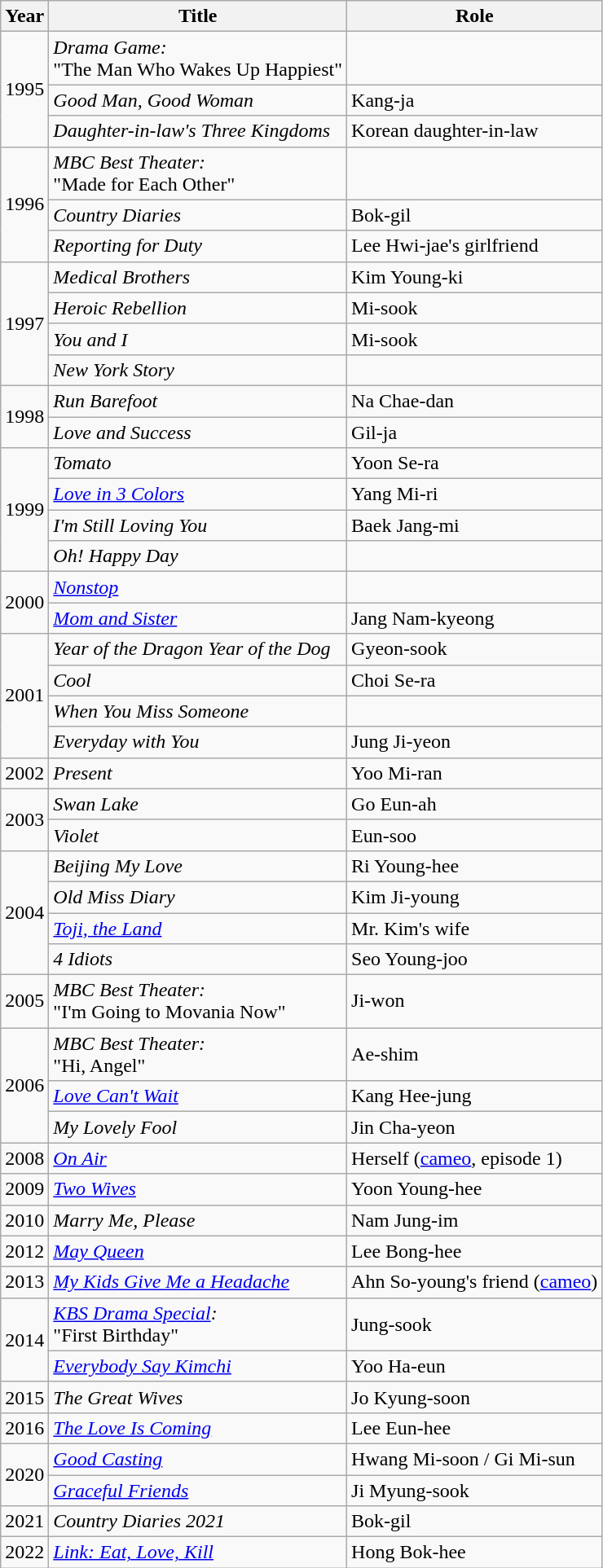<table class="wikitable sortable">
<tr>
<th>Year</th>
<th>Title</th>
<th>Role</th>
</tr>
<tr>
<td rowspan=3>1995</td>
<td><em>Drama Game:</em><br>"The Man Who Wakes Up Happiest"</td>
<td></td>
</tr>
<tr>
<td><em>Good Man, Good Woman</em></td>
<td>Kang-ja</td>
</tr>
<tr>
<td><em>Daughter-in-law's Three Kingdoms</em></td>
<td>Korean daughter-in-law</td>
</tr>
<tr>
<td rowspan=3>1996</td>
<td><em>MBC Best Theater:</em><br>"Made for Each Other"</td>
<td></td>
</tr>
<tr>
<td><em>Country Diaries</em> </td>
<td>Bok-gil</td>
</tr>
<tr>
<td><em>Reporting for Duty</em></td>
<td>Lee Hwi-jae's girlfriend</td>
</tr>
<tr>
<td rowspan=4>1997</td>
<td><em>Medical Brothers</em></td>
<td>Kim Young-ki</td>
</tr>
<tr>
<td><em>Heroic Rebellion</em></td>
<td>Mi-sook</td>
</tr>
<tr>
<td><em>You and I</em></td>
<td>Mi-sook</td>
</tr>
<tr>
<td><em>New York Story</em></td>
<td></td>
</tr>
<tr>
<td rowspan=2>1998</td>
<td><em>Run Barefoot</em></td>
<td>Na Chae-dan</td>
</tr>
<tr>
<td><em>Love and Success</em></td>
<td>Gil-ja</td>
</tr>
<tr>
<td rowspan=4>1999</td>
<td><em>Tomato</em></td>
<td>Yoon Se-ra</td>
</tr>
<tr>
<td><em><a href='#'>Love in 3 Colors</a></em></td>
<td>Yang Mi-ri</td>
</tr>
<tr>
<td><em>I'm Still Loving You</em></td>
<td>Baek Jang-mi</td>
</tr>
<tr>
<td><em>Oh! Happy Day</em></td>
<td></td>
</tr>
<tr>
<td rowspan=2>2000</td>
<td><em><a href='#'>Nonstop</a></em></td>
<td></td>
</tr>
<tr>
<td><em><a href='#'>Mom and Sister</a></em></td>
<td>Jang Nam-kyeong</td>
</tr>
<tr>
<td rowspan=4>2001</td>
<td><em>Year of the Dragon Year of the Dog</em></td>
<td>Gyeon-sook</td>
</tr>
<tr>
<td><em>Cool</em></td>
<td>Choi Se-ra</td>
</tr>
<tr>
<td><em>When You Miss Someone</em></td>
<td></td>
</tr>
<tr>
<td><em>Everyday with You</em></td>
<td>Jung Ji-yeon</td>
</tr>
<tr>
<td>2002</td>
<td><em>Present</em></td>
<td>Yoo Mi-ran</td>
</tr>
<tr>
<td rowspan=2>2003</td>
<td><em>Swan Lake</em></td>
<td>Go Eun-ah</td>
</tr>
<tr>
<td><em>Violet</em></td>
<td>Eun-soo</td>
</tr>
<tr>
<td rowspan=4>2004</td>
<td><em>Beijing My Love</em></td>
<td>Ri Young-hee</td>
</tr>
<tr>
<td><em>Old Miss Diary</em></td>
<td>Kim Ji-young</td>
</tr>
<tr>
<td><em><a href='#'>Toji, the Land</a></em></td>
<td>Mr. Kim's wife</td>
</tr>
<tr>
<td><em>4 Idiots</em></td>
<td>Seo Young-joo</td>
</tr>
<tr>
<td>2005</td>
<td><em>MBC Best Theater:</em><br>"I'm Going to Movania Now"</td>
<td>Ji-won</td>
</tr>
<tr>
<td rowspan=3>2006</td>
<td><em>MBC Best Theater:</em><br>"Hi, Angel" </td>
<td>Ae-shim</td>
</tr>
<tr>
<td><em><a href='#'>Love Can't Wait</a></em></td>
<td>Kang Hee-jung</td>
</tr>
<tr>
<td><em>My Lovely Fool</em></td>
<td>Jin Cha-yeon</td>
</tr>
<tr>
<td>2008</td>
<td><em><a href='#'>On Air</a></em></td>
<td>Herself (<a href='#'>cameo</a>, episode 1)</td>
</tr>
<tr>
<td>2009</td>
<td><em><a href='#'>Two Wives</a></em></td>
<td>Yoon Young-hee</td>
</tr>
<tr>
<td>2010</td>
<td><em>Marry Me, Please</em></td>
<td>Nam Jung-im</td>
</tr>
<tr>
<td>2012</td>
<td><em><a href='#'>May Queen</a></em></td>
<td>Lee Bong-hee</td>
</tr>
<tr>
<td>2013</td>
<td><em><a href='#'>My Kids Give Me a Headache</a></em></td>
<td>Ahn So-young's friend (<a href='#'>cameo</a>)</td>
</tr>
<tr>
<td rowspan=2>2014</td>
<td><em><a href='#'>KBS Drama Special</a>:</em><br>"First Birthday"</td>
<td>Jung-sook</td>
</tr>
<tr>
<td><em><a href='#'>Everybody Say Kimchi</a></em></td>
<td>Yoo Ha-eun</td>
</tr>
<tr>
<td>2015</td>
<td><em>The Great Wives</em></td>
<td>Jo Kyung-soon</td>
</tr>
<tr>
<td>2016</td>
<td><em><a href='#'>The Love Is Coming</a></em></td>
<td>Lee Eun-hee</td>
</tr>
<tr>
<td rowspan=2>2020</td>
<td><em><a href='#'>Good Casting</a></em></td>
<td>Hwang Mi-soon / Gi Mi-sun</td>
</tr>
<tr>
<td><em><a href='#'>Graceful Friends</a></em></td>
<td>Ji Myung-sook</td>
</tr>
<tr>
<td>2021</td>
<td><em>Country Diaries 2021</em></td>
<td>Bok-gil</td>
</tr>
<tr>
<td>2022</td>
<td><em><a href='#'>Link: Eat, Love, Kill</a></em></td>
<td>Hong Bok-hee</td>
</tr>
</table>
